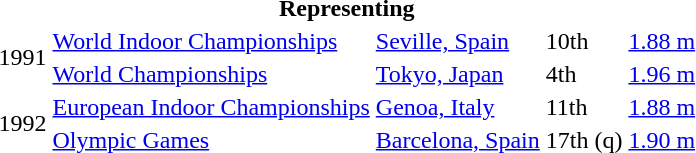<table>
<tr>
<th colspan="6">Representing </th>
</tr>
<tr>
<td rowspan=2>1991</td>
<td><a href='#'>World Indoor Championships</a></td>
<td><a href='#'>Seville, Spain</a></td>
<td>10th</td>
<td><a href='#'>1.88 m</a></td>
</tr>
<tr>
<td><a href='#'>World Championships</a></td>
<td><a href='#'>Tokyo, Japan</a></td>
<td>4th</td>
<td><a href='#'>1.96 m</a></td>
</tr>
<tr>
<td rowspan=2>1992</td>
<td><a href='#'>European Indoor Championships</a></td>
<td><a href='#'>Genoa, Italy</a></td>
<td>11th</td>
<td><a href='#'>1.88 m</a></td>
</tr>
<tr>
<td><a href='#'>Olympic Games</a></td>
<td><a href='#'>Barcelona, Spain</a></td>
<td>17th (q)</td>
<td><a href='#'>1.90 m</a></td>
</tr>
</table>
